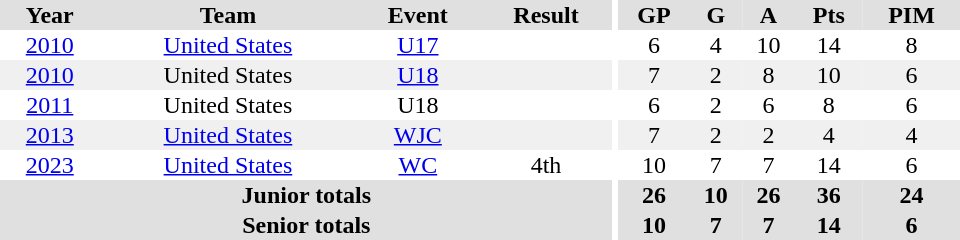<table border="0" cellpadding="1" cellspacing="0" ID="Table3" style="text-align:center; width:40em">
<tr ALIGN="center" bgcolor="#e0e0e0">
<th>Year</th>
<th>Team</th>
<th>Event</th>
<th>Result</th>
<th rowspan="99" bgcolor="#ffffff"></th>
<th>GP</th>
<th>G</th>
<th>A</th>
<th>Pts</th>
<th>PIM</th>
</tr>
<tr>
<td><a href='#'>2010</a></td>
<td><a href='#'>United States</a></td>
<td><a href='#'>U17</a></td>
<td></td>
<td>6</td>
<td>4</td>
<td>10</td>
<td>14</td>
<td>8</td>
</tr>
<tr bgcolor="#f0f0f0">
<td><a href='#'>2010</a></td>
<td>United States</td>
<td><a href='#'>U18</a></td>
<td></td>
<td>7</td>
<td>2</td>
<td>8</td>
<td>10</td>
<td>6</td>
</tr>
<tr>
<td><a href='#'>2011</a></td>
<td>United States</td>
<td>U18</td>
<td></td>
<td>6</td>
<td>2</td>
<td>6</td>
<td>8</td>
<td>6</td>
</tr>
<tr bgcolor="#f0f0f0">
<td><a href='#'>2013</a></td>
<td><a href='#'>United States</a></td>
<td><a href='#'>WJC</a></td>
<td></td>
<td>7</td>
<td>2</td>
<td>2</td>
<td>4</td>
<td>4</td>
</tr>
<tr>
<td><a href='#'>2023</a></td>
<td><a href='#'>United States</a></td>
<td><a href='#'>WC</a></td>
<td>4th</td>
<td>10</td>
<td>7</td>
<td>7</td>
<td>14</td>
<td>6</td>
</tr>
<tr bgcolor="#e0e0e0">
<th colspan=4>Junior totals</th>
<th>26</th>
<th>10</th>
<th>26</th>
<th>36</th>
<th>24</th>
</tr>
<tr bgcolor="#e0e0e0">
<th colspan=4>Senior totals</th>
<th>10</th>
<th>7</th>
<th>7</th>
<th>14</th>
<th>6</th>
</tr>
</table>
